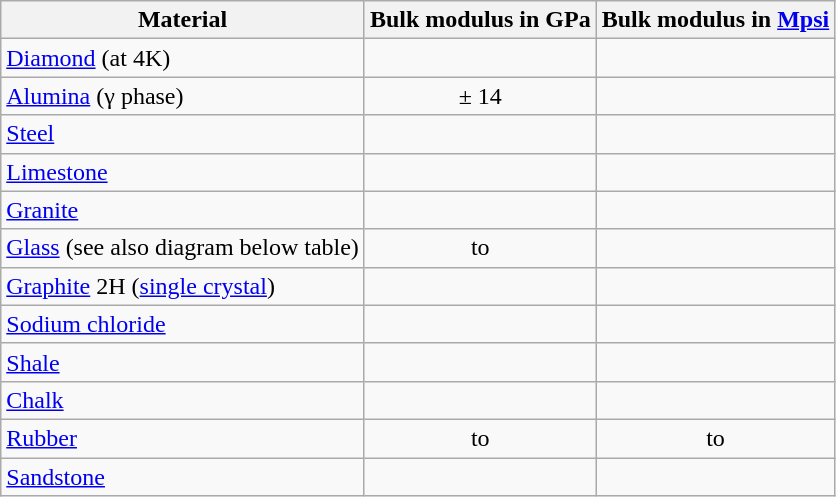<table class="wikitable" style="text-align:center">
<tr>
<th>Material</th>
<th>Bulk modulus in GPa</th>
<th>Bulk <strong>modulus</strong> in <a href='#'>Mpsi</a></th>
</tr>
<tr>
<td align="left"><a href='#'>Diamond</a> (at 4K) </td>
<td></td>
<td></td>
</tr>
<tr>
<td align="left"><a href='#'>Alumina</a> (γ phase)</td>
<td> ± 14</td>
<td></td>
</tr>
<tr>
<td align="left"><a href='#'>Steel</a></td>
<td></td>
<td></td>
</tr>
<tr>
<td align="left"><a href='#'>Limestone</a></td>
<td></td>
<td></td>
</tr>
<tr>
<td align="left"><a href='#'>Granite</a></td>
<td></td>
<td></td>
</tr>
<tr>
<td align="left"><a href='#'>Glass</a> (see also diagram below table)</td>
<td> to </td>
<td></td>
</tr>
<tr>
<td align="left"><a href='#'>Graphite</a> 2H (<a href='#'>single crystal</a>)</td>
<td></td>
<td></td>
</tr>
<tr>
<td align="left"><a href='#'>Sodium chloride</a></td>
<td></td>
<td></td>
</tr>
<tr>
<td align="left"><a href='#'>Shale</a></td>
<td></td>
<td></td>
</tr>
<tr>
<td align="left"><a href='#'>Chalk</a></td>
<td></td>
<td></td>
</tr>
<tr>
<td align=left><a href='#'>Rubber</a></td>
<td> to </td>
<td> to </td>
</tr>
<tr>
<td align=left><a href='#'>Sandstone</a></td>
<td></td>
<td></td>
</tr>
</table>
